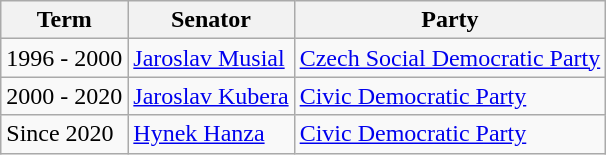<table class="wikitable">
<tr>
<th>Term</th>
<th>Senator</th>
<th>Party</th>
</tr>
<tr>
<td>1996 - 2000</td>
<td><a href='#'>Jaroslav Musial</a></td>
<td><a href='#'>Czech Social Democratic Party</a></td>
</tr>
<tr>
<td>2000 - 2020</td>
<td><a href='#'>Jaroslav Kubera</a></td>
<td><a href='#'>Civic Democratic Party</a></td>
</tr>
<tr>
<td>Since 2020</td>
<td><a href='#'>Hynek Hanza</a></td>
<td><a href='#'>Civic Democratic Party</a></td>
</tr>
</table>
